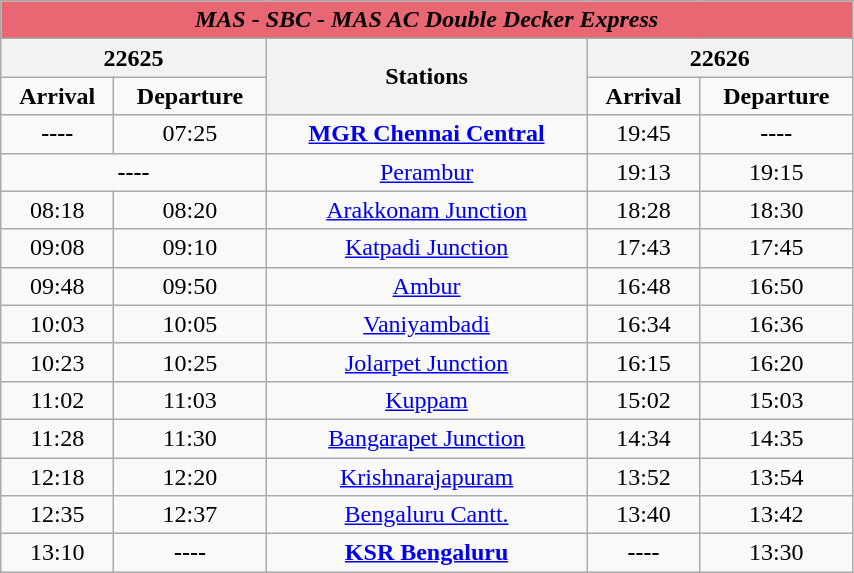<table class="wikitable" width="45%" style="text-align: center;">
<tr>
<th colspan="5" align="center" style="background:#E96773;"><span><em>MAS - SBC - MAS AC Double Decker Express</em></span></th>
</tr>
<tr>
<th colspan="2">22625</th>
<th rowspan="2">Stations</th>
<th colspan="2">22626</th>
</tr>
<tr>
<td><strong>Arrival</strong></td>
<td><strong>Departure</strong></td>
<td><strong>Arrival</strong></td>
<td><strong>Departure</strong></td>
</tr>
<tr>
<td><strong>----</strong></td>
<td>07:25</td>
<td><strong><a href='#'>MGR Chennai Central</a></strong></td>
<td>19:45</td>
<td><strong>----</strong></td>
</tr>
<tr>
<td colspan="2"><strong>----</strong></td>
<td><a href='#'>Perambur</a></td>
<td>19:13</td>
<td>19:15</td>
</tr>
<tr>
<td>08:18</td>
<td>08:20</td>
<td><a href='#'>Arakkonam Junction</a></td>
<td>18:28</td>
<td>18:30</td>
</tr>
<tr>
<td>09:08</td>
<td>09:10</td>
<td><a href='#'>Katpadi Junction</a></td>
<td>17:43</td>
<td>17:45</td>
</tr>
<tr>
<td>09:48</td>
<td>09:50</td>
<td><a href='#'>Ambur</a></td>
<td>16:48</td>
<td>16:50</td>
</tr>
<tr>
<td>10:03</td>
<td>10:05</td>
<td><a href='#'>Vaniyambadi</a></td>
<td>16:34</td>
<td>16:36</td>
</tr>
<tr>
<td>10:23</td>
<td>10:25</td>
<td><a href='#'>Jolarpet Junction</a></td>
<td>16:15</td>
<td>16:20</td>
</tr>
<tr>
<td>11:02</td>
<td>11:03</td>
<td><a href='#'>Kuppam</a></td>
<td>15:02</td>
<td>15:03</td>
</tr>
<tr>
<td>11:28</td>
<td>11:30</td>
<td><a href='#'>Bangarapet Junction</a></td>
<td>14:34</td>
<td>14:35</td>
</tr>
<tr>
<td>12:18</td>
<td>12:20</td>
<td><a href='#'>Krishnarajapuram</a></td>
<td>13:52</td>
<td>13:54</td>
</tr>
<tr>
<td>12:35</td>
<td>12:37</td>
<td><a href='#'>Bengaluru Cantt.</a></td>
<td>13:40</td>
<td>13:42</td>
</tr>
<tr>
<td>13:10</td>
<td><strong>----</strong></td>
<td><a href='#'><strong>KSR Bengaluru</strong></a></td>
<td><strong>----</strong></td>
<td>13:30</td>
</tr>
</table>
